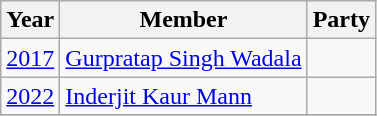<table class="wikitable sortable">
<tr>
<th>Year</th>
<th>Member</th>
<th colspan="2">Party</th>
</tr>
<tr>
<td><a href='#'>2017</a></td>
<td><a href='#'>Gurpratap Singh Wadala</a></td>
<td></td>
</tr>
<tr>
<td><a href='#'>2022</a></td>
<td><a href='#'>Inderjit Kaur Mann</a></td>
<td></td>
</tr>
<tr>
</tr>
</table>
